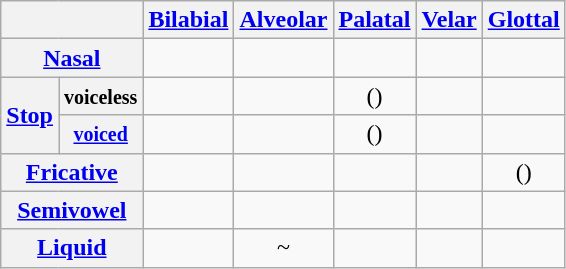<table class="wikitable" style="text-align:center">
<tr>
<th colspan="2"></th>
<th><a href='#'>Bilabial</a></th>
<th><a href='#'>Alveolar</a></th>
<th><a href='#'>Palatal</a></th>
<th><a href='#'>Velar</a></th>
<th><a href='#'>Glottal</a></th>
</tr>
<tr>
<th colspan="2"><a href='#'>Nasal</a></th>
<td></td>
<td></td>
<td></td>
<td></td>
<td></td>
</tr>
<tr>
<th rowspan="2"><a href='#'>Stop</a></th>
<th><small>voiceless</small></th>
<td></td>
<td></td>
<td>()</td>
<td></td>
<td></td>
</tr>
<tr>
<th><a href='#'><small>voiced</small></a></th>
<td></td>
<td></td>
<td>()</td>
<td></td>
<td></td>
</tr>
<tr>
<th colspan="2"><a href='#'>Fricative</a></th>
<td></td>
<td></td>
<td></td>
<td></td>
<td>()</td>
</tr>
<tr>
<th colspan="2"><a href='#'>Semivowel</a></th>
<td></td>
<td></td>
<td></td>
<td></td>
<td></td>
</tr>
<tr>
<th colspan="2"><a href='#'>Liquid</a></th>
<td></td>
<td>~</td>
<td></td>
<td></td>
<td></td>
</tr>
</table>
